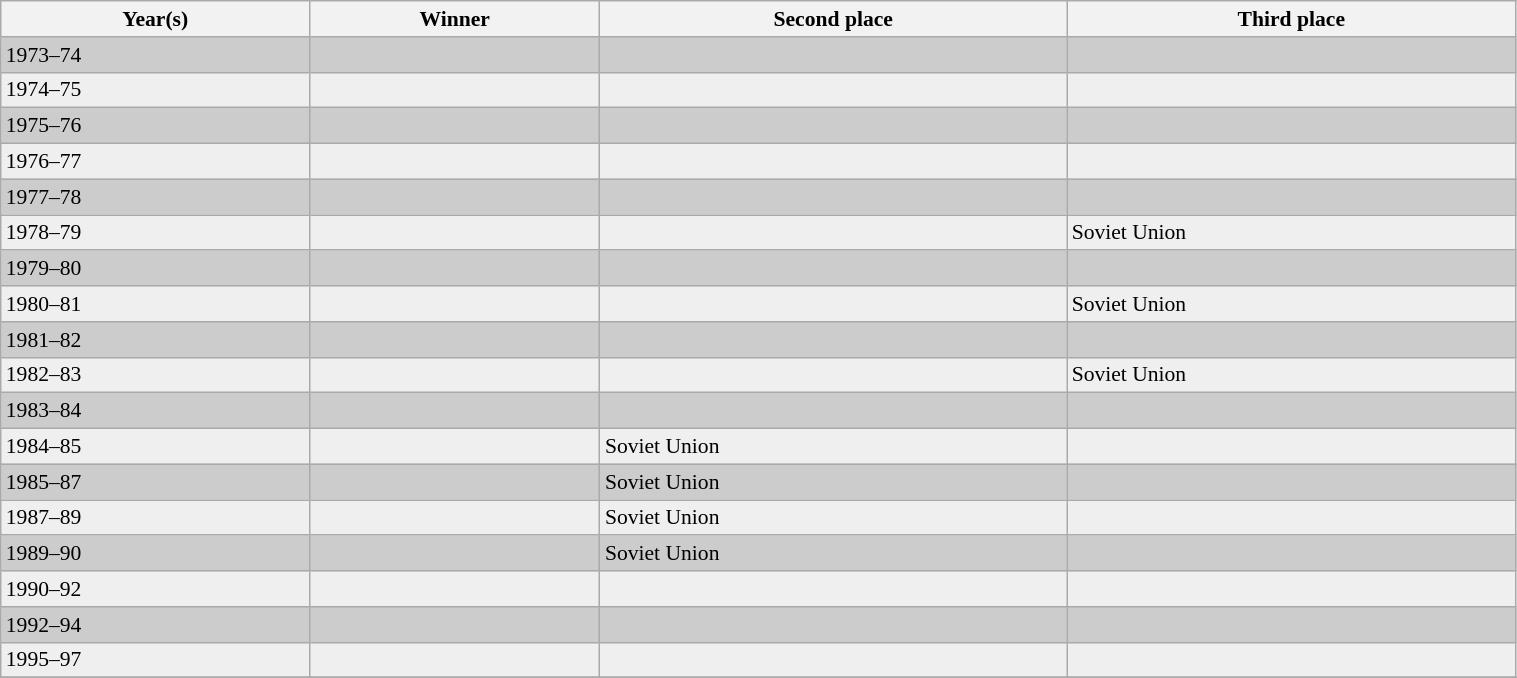<table class="wikitable" style="font-size:90%; width: 80%; text-align: left;">
<tr>
<th>Year(s)</th>
<th>Winner</th>
<th>Second place</th>
<th>Third place</th>
</tr>
<tr style="background: #cccccc;">
<td>1973–74</td>
<td></td>
<td></td>
<td></td>
</tr>
<tr style="background: #efefef;">
<td>1974–75</td>
<td></td>
<td></td>
<td></td>
</tr>
<tr style="background: #cccccc;">
<td>1975–76</td>
<td></td>
<td></td>
<td></td>
</tr>
<tr style="background: #efefef;">
<td>1976–77</td>
<td></td>
<td></td>
<td></td>
</tr>
<tr style="background: #cccccc;">
<td>1977–78</td>
<td></td>
<td></td>
<td></td>
</tr>
<tr style="background: #efefef;">
<td>1978–79</td>
<td></td>
<td></td>
<td> Soviet Union</td>
</tr>
<tr style="background: #cccccc;">
<td>1979–80</td>
<td></td>
<td></td>
<td></td>
</tr>
<tr style="background: #efefef;">
<td>1980–81</td>
<td></td>
<td></td>
<td> Soviet Union</td>
</tr>
<tr style="background: #cccccc;">
<td>1981–82</td>
<td></td>
<td></td>
<td></td>
</tr>
<tr style="background: #efefef;">
<td>1982–83</td>
<td></td>
<td></td>
<td> Soviet Union</td>
</tr>
<tr style="background: #cccccc;">
<td>1983–84</td>
<td></td>
<td></td>
<td></td>
</tr>
<tr style="background: #efefef;">
<td>1984–85</td>
<td></td>
<td> Soviet Union</td>
<td></td>
</tr>
<tr style="background: #cccccc;">
<td>1985–87</td>
<td></td>
<td> Soviet Union</td>
<td></td>
</tr>
<tr style="background: #efefef;">
<td>1987–89</td>
<td></td>
<td> Soviet Union</td>
<td></td>
</tr>
<tr style="background: #cccccc;">
<td>1989–90</td>
<td></td>
<td> Soviet Union</td>
<td></td>
</tr>
<tr style="background: #efefef;">
<td>1990–92</td>
<td></td>
<td></td>
<td></td>
</tr>
<tr style="background: #cccccc;">
<td>1992–94</td>
<td></td>
<td></td>
<td></td>
</tr>
<tr style="background: #efefef;">
<td>1995–97</td>
<td></td>
<td></td>
<td></td>
</tr>
<tr style="background: #cccccc;">
</tr>
</table>
